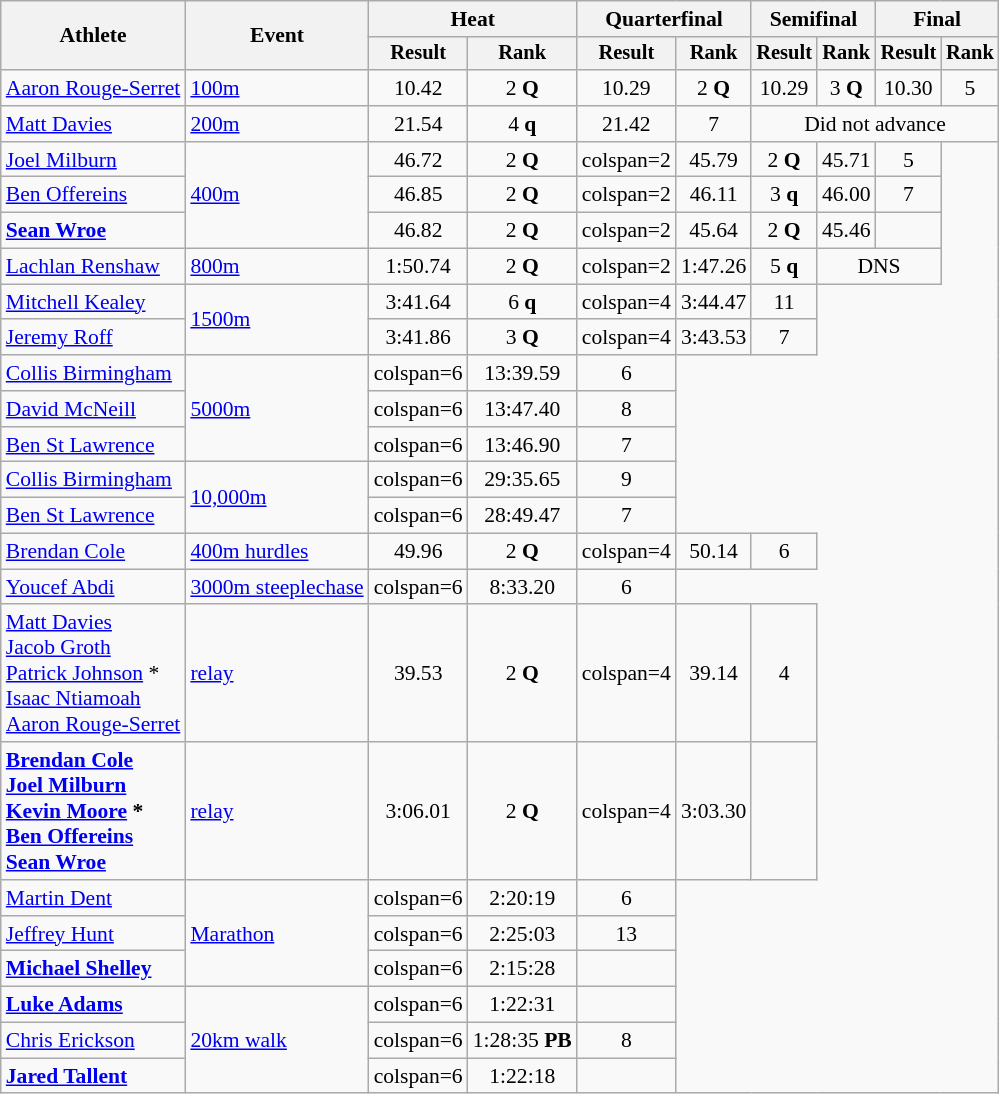<table class=wikitable style="font-size:90%">
<tr>
<th rowspan="2">Athlete</th>
<th rowspan="2">Event</th>
<th colspan="2">Heat</th>
<th colspan="2">Quarterfinal</th>
<th colspan="2">Semifinal</th>
<th colspan="2">Final</th>
</tr>
<tr style="font-size:95%">
<th>Result</th>
<th>Rank</th>
<th>Result</th>
<th>Rank</th>
<th>Result</th>
<th>Rank</th>
<th>Result</th>
<th>Rank</th>
</tr>
<tr align=center>
<td align=left><a href='#'>Aaron Rouge-Serret</a></td>
<td align=left><a href='#'>100m</a></td>
<td>10.42</td>
<td>2 <strong>Q</strong></td>
<td>10.29</td>
<td>2 <strong>Q</strong></td>
<td>10.29</td>
<td>3 <strong>Q</strong></td>
<td>10.30</td>
<td>5</td>
</tr>
<tr align=center>
<td align=left><a href='#'>Matt Davies</a></td>
<td align=left><a href='#'>200m</a></td>
<td>21.54</td>
<td>4 <strong>q</strong></td>
<td>21.42</td>
<td>7</td>
<td colspan=4>Did not advance</td>
</tr>
<tr align=center>
<td align=left><a href='#'>Joel Milburn</a></td>
<td align=left rowspan=3><a href='#'>400m</a></td>
<td>46.72</td>
<td>2 <strong>Q</strong></td>
<td>colspan=2 </td>
<td>45.79</td>
<td>2 <strong>Q</strong></td>
<td>45.71</td>
<td>5</td>
</tr>
<tr align=center>
<td align=left><a href='#'>Ben Offereins</a></td>
<td>46.85</td>
<td>2 <strong>Q</strong></td>
<td>colspan=2 </td>
<td>46.11</td>
<td>3 <strong>q</strong></td>
<td>46.00</td>
<td>7</td>
</tr>
<tr align=center>
<td align=left><strong><a href='#'>Sean Wroe</a></strong></td>
<td>46.82</td>
<td>2 <strong>Q</strong></td>
<td>colspan=2 </td>
<td>45.64</td>
<td>2 <strong>Q</strong></td>
<td>45.46</td>
<td></td>
</tr>
<tr align=center>
<td align=left><a href='#'>Lachlan Renshaw</a></td>
<td align=left><a href='#'>800m</a></td>
<td>1:50.74</td>
<td>2 <strong>Q</strong></td>
<td>colspan=2 </td>
<td>1:47.26</td>
<td>5 <strong>q</strong></td>
<td colspan=2>DNS</td>
</tr>
<tr align=center>
<td align=left><a href='#'>Mitchell Kealey</a></td>
<td align=left rowspan=2><a href='#'>1500m</a></td>
<td>3:41.64</td>
<td>6 <strong>q</strong></td>
<td>colspan=4 </td>
<td>3:44.47</td>
<td>11</td>
</tr>
<tr align=center>
<td align=left><a href='#'>Jeremy Roff</a></td>
<td>3:41.86</td>
<td>3 <strong>Q</strong></td>
<td>colspan=4 </td>
<td>3:43.53</td>
<td>7</td>
</tr>
<tr align=center>
<td align=left><a href='#'>Collis Birmingham</a></td>
<td align=left rowspan=3><a href='#'>5000m</a></td>
<td>colspan=6 </td>
<td>13:39.59</td>
<td>6</td>
</tr>
<tr align=center>
<td align=left><a href='#'>David McNeill</a></td>
<td>colspan=6 </td>
<td>13:47.40</td>
<td>8</td>
</tr>
<tr align=center>
<td align=left><a href='#'>Ben St Lawrence</a></td>
<td>colspan=6 </td>
<td>13:46.90</td>
<td>7</td>
</tr>
<tr align=center>
<td align=left><a href='#'>Collis Birmingham</a></td>
<td align=left rowspan=2><a href='#'>10,000m</a></td>
<td>colspan=6 </td>
<td>29:35.65</td>
<td>9</td>
</tr>
<tr align=center>
<td align=left><a href='#'>Ben St Lawrence</a></td>
<td>colspan=6 </td>
<td>28:49.47</td>
<td>7</td>
</tr>
<tr align=center>
<td align=left><a href='#'>Brendan Cole</a></td>
<td align=left><a href='#'>400m hurdles</a></td>
<td>49.96</td>
<td>2 <strong>Q</strong></td>
<td>colspan=4 </td>
<td>50.14</td>
<td>6</td>
</tr>
<tr align=center>
<td align=left><a href='#'>Youcef Abdi</a></td>
<td align=left><a href='#'>3000m steeplechase</a></td>
<td>colspan=6 </td>
<td>8:33.20</td>
<td>6</td>
</tr>
<tr align=center>
<td align=left><a href='#'>Matt Davies</a><br><a href='#'>Jacob Groth</a><br><a href='#'>Patrick Johnson</a> * <br><a href='#'>Isaac Ntiamoah</a><br><a href='#'>Aaron Rouge-Serret</a></td>
<td align=left><a href='#'> relay</a></td>
<td>39.53</td>
<td>2 <strong>Q</strong></td>
<td>colspan=4 </td>
<td>39.14</td>
<td>4</td>
</tr>
<tr align=center>
<td align=left><strong><a href='#'>Brendan Cole</a><br><a href='#'>Joel Milburn</a><br><a href='#'>Kevin Moore</a> * <br><a href='#'>Ben Offereins</a><br><a href='#'>Sean Wroe</a></strong></td>
<td align=left><a href='#'> relay</a></td>
<td>3:06.01</td>
<td>2 <strong>Q</strong></td>
<td>colspan=4 </td>
<td>3:03.30</td>
<td></td>
</tr>
<tr align=center>
<td align=left><a href='#'>Martin Dent</a></td>
<td align=left rowspan=3><a href='#'>Marathon</a></td>
<td>colspan=6 </td>
<td>2:20:19</td>
<td>6</td>
</tr>
<tr align=center>
<td align=left><a href='#'>Jeffrey Hunt</a></td>
<td>colspan=6 </td>
<td>2:25:03</td>
<td>13</td>
</tr>
<tr align=center>
<td align=left><strong><a href='#'>Michael Shelley</a></strong></td>
<td>colspan=6 </td>
<td>2:15:28</td>
<td></td>
</tr>
<tr align=center>
<td align=left><strong><a href='#'>Luke Adams</a></strong></td>
<td align=left rowspan=3><a href='#'>20km walk</a></td>
<td>colspan=6 </td>
<td>1:22:31</td>
<td></td>
</tr>
<tr align=center>
<td align=left><a href='#'>Chris Erickson</a></td>
<td>colspan=6 </td>
<td>1:28:35 <strong>PB</strong></td>
<td>8</td>
</tr>
<tr align=center>
<td align=left><strong><a href='#'>Jared Tallent</a></strong></td>
<td>colspan=6 </td>
<td>1:22:18</td>
<td></td>
</tr>
</table>
